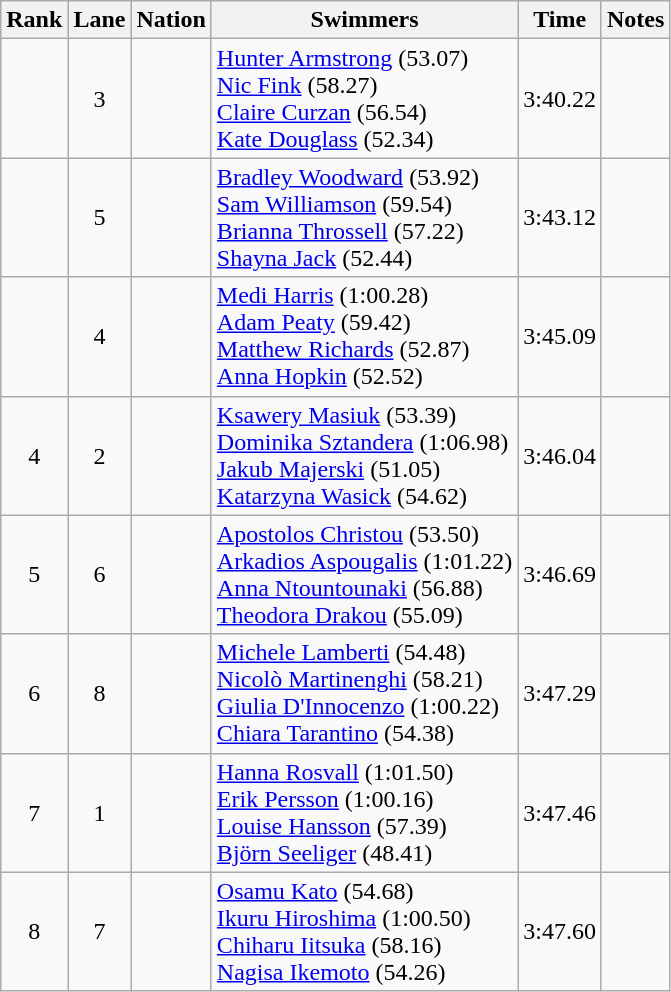<table class="wikitable sortable" style="text-align:center">
<tr>
<th>Rank</th>
<th>Lane</th>
<th>Nation</th>
<th>Swimmers</th>
<th>Time</th>
<th>Notes</th>
</tr>
<tr>
<td></td>
<td>3</td>
<td align=left></td>
<td align=left><a href='#'>Hunter Armstrong</a> (53.07)<br><a href='#'>Nic Fink</a> (58.27)<br><a href='#'>Claire Curzan</a> (56.54)<br><a href='#'>Kate Douglass</a> (52.34)</td>
<td>3:40.22</td>
<td></td>
</tr>
<tr>
<td></td>
<td>5</td>
<td align=left></td>
<td align=left><a href='#'>Bradley Woodward</a> (53.92)<br><a href='#'>Sam Williamson</a> (59.54)<br><a href='#'>Brianna Throssell</a> (57.22)<br><a href='#'>Shayna Jack</a> (52.44)</td>
<td>3:43.12</td>
<td></td>
</tr>
<tr>
<td></td>
<td>4</td>
<td align=left></td>
<td align=left><a href='#'>Medi Harris</a> (1:00.28)<br><a href='#'>Adam Peaty</a> (59.42)<br><a href='#'>Matthew Richards</a> (52.87)<br><a href='#'>Anna Hopkin</a> (52.52)</td>
<td>3:45.09</td>
<td></td>
</tr>
<tr>
<td>4</td>
<td>2</td>
<td align=left></td>
<td align=left><a href='#'>Ksawery Masiuk</a> (53.39)<br><a href='#'>Dominika Sztandera</a> (1:06.98)<br><a href='#'>Jakub Majerski</a> (51.05)<br><a href='#'>Katarzyna Wasick</a> (54.62)</td>
<td>3:46.04</td>
<td></td>
</tr>
<tr>
<td>5</td>
<td>6</td>
<td align=left></td>
<td align=left><a href='#'>Apostolos Christou</a> (53.50)<br><a href='#'>Arkadios Aspougalis</a> (1:01.22)<br><a href='#'>Anna Ntountounaki</a> (56.88)<br><a href='#'>Theodora Drakou</a> (55.09)</td>
<td>3:46.69</td>
<td></td>
</tr>
<tr>
<td>6</td>
<td>8</td>
<td align=left></td>
<td align=left><a href='#'>Michele Lamberti</a> (54.48)<br><a href='#'>Nicolò Martinenghi</a> (58.21)<br><a href='#'>Giulia D'Innocenzo</a> (1:00.22)<br><a href='#'>Chiara Tarantino</a> (54.38)</td>
<td>3:47.29</td>
<td></td>
</tr>
<tr>
<td>7</td>
<td>1</td>
<td align=left></td>
<td align=left><a href='#'>Hanna Rosvall</a> (1:01.50)<br><a href='#'>Erik Persson</a> (1:00.16)<br><a href='#'>Louise Hansson</a> (57.39)<br><a href='#'>Björn Seeliger</a> (48.41)</td>
<td>3:47.46</td>
<td></td>
</tr>
<tr>
<td>8</td>
<td>7</td>
<td align=left></td>
<td align=left><a href='#'>Osamu Kato</a> (54.68)<br><a href='#'>Ikuru Hiroshima</a> (1:00.50)<br><a href='#'>Chiharu Iitsuka</a> (58.16)<br><a href='#'>Nagisa Ikemoto</a> (54.26)</td>
<td>3:47.60</td>
<td></td>
</tr>
</table>
